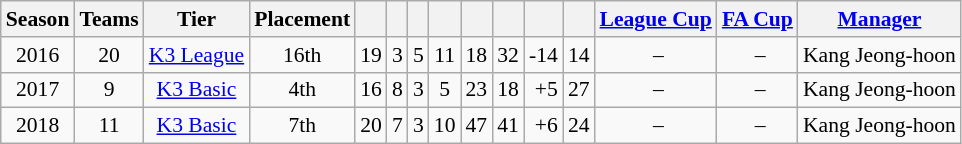<table class="wikitable" style="text-align: center; font-size:90%;">
<tr>
<th>Season</th>
<th>Teams</th>
<th>Tier</th>
<th>Placement</th>
<th></th>
<th></th>
<th></th>
<th></th>
<th></th>
<th></th>
<th></th>
<th></th>
<th><a href='#'>League Cup</a></th>
<th><a href='#'>FA Cup</a></th>
<th><a href='#'>Manager</a></th>
</tr>
<tr>
<td>2016</td>
<td>20</td>
<td><a href='#'>K3 League</a></td>
<td>16th</td>
<td>19</td>
<td>3</td>
<td>5</td>
<td>11</td>
<td>18</td>
<td>32</td>
<td align=right>-14</td>
<td>14</td>
<td> –</td>
<td> –</td>
<td align=left>Kang Jeong-hoon</td>
</tr>
<tr>
<td>2017</td>
<td>9</td>
<td><a href='#'>K3 Basic</a></td>
<td>4th</td>
<td>16</td>
<td>8</td>
<td>3</td>
<td>5</td>
<td>23</td>
<td>18</td>
<td align=right>+5</td>
<td>27</td>
<td> –</td>
<td> –</td>
<td align=left>Kang Jeong-hoon</td>
</tr>
<tr>
<td>2018</td>
<td>11</td>
<td><a href='#'>K3 Basic</a></td>
<td>7th</td>
<td>20</td>
<td>7</td>
<td>3</td>
<td>10</td>
<td>47</td>
<td>41</td>
<td align=right>+6</td>
<td>24</td>
<td> –</td>
<td> –</td>
<td align=left>Kang Jeong-hoon</td>
</tr>
</table>
